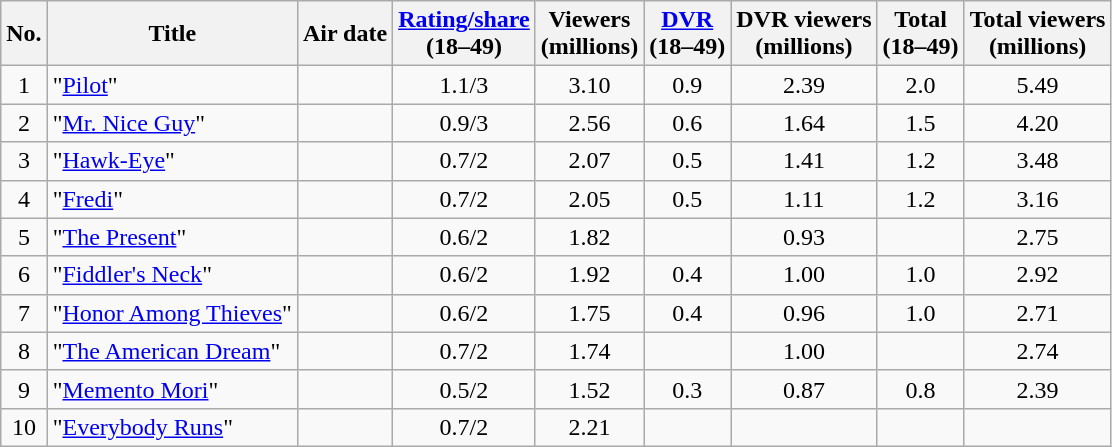<table class="wikitable sortable" style="text-align:center;">
<tr>
<th>No.</th>
<th>Title</th>
<th>Air date</th>
<th data-sort-type="number"><a href='#'>Rating/share</a><br>(18–49)</th>
<th data-sort-type="number">Viewers<br>(millions)</th>
<th data-sort-type="number"><a href='#'>DVR</a><br>(18–49)</th>
<th data-sort-type="number">DVR viewers<br>(millions)</th>
<th data-sort-type="number">Total<br>(18–49)</th>
<th data-sort-type="number">Total viewers<br>(millions)</th>
</tr>
<tr>
<td>1</td>
<td style="text-align:left;">"<a href='#'>Pilot</a>"</td>
<td style="text-align:left;"></td>
<td>1.1/3</td>
<td>3.10</td>
<td>0.9</td>
<td>2.39</td>
<td>2.0</td>
<td>5.49</td>
</tr>
<tr>
<td>2</td>
<td style="text-align:left;">"<a href='#'>Mr. Nice Guy</a>"</td>
<td style="text-align:left;"></td>
<td>0.9/3</td>
<td>2.56</td>
<td>0.6</td>
<td>1.64</td>
<td>1.5</td>
<td>4.20</td>
</tr>
<tr>
<td>3</td>
<td style="text-align:left;">"<a href='#'>Hawk-Eye</a>"</td>
<td style="text-align:left;"></td>
<td>0.7/2</td>
<td>2.07</td>
<td>0.5</td>
<td>1.41</td>
<td>1.2</td>
<td>3.48</td>
</tr>
<tr>
<td>4</td>
<td style="text-align:left;">"<a href='#'>Fredi</a>"</td>
<td style="text-align:left;"></td>
<td>0.7/2</td>
<td>2.05</td>
<td>0.5</td>
<td>1.11</td>
<td>1.2</td>
<td>3.16</td>
</tr>
<tr>
<td>5</td>
<td style="text-align:left;">"<a href='#'>The Present</a>"</td>
<td style="text-align:left;"></td>
<td>0.6/2</td>
<td>1.82</td>
<td></td>
<td>0.93</td>
<td></td>
<td>2.75</td>
</tr>
<tr>
<td>6</td>
<td style="text-align:left;">"<a href='#'>Fiddler's Neck</a>"</td>
<td style="text-align:left;"></td>
<td>0.6/2</td>
<td>1.92</td>
<td>0.4</td>
<td>1.00</td>
<td>1.0</td>
<td>2.92</td>
</tr>
<tr>
<td>7</td>
<td style="text-align:left;">"<a href='#'>Honor Among Thieves</a>"</td>
<td style="text-align:left;"></td>
<td>0.6/2</td>
<td>1.75</td>
<td>0.4</td>
<td>0.96</td>
<td>1.0</td>
<td>2.71</td>
</tr>
<tr>
<td>8</td>
<td style="text-align:left;">"<a href='#'>The American Dream</a>"</td>
<td style="text-align:left;"></td>
<td>0.7/2</td>
<td>1.74</td>
<td></td>
<td>1.00</td>
<td></td>
<td>2.74</td>
</tr>
<tr>
<td>9</td>
<td style="text-align:left;">"<a href='#'>Memento Mori</a>"</td>
<td style="text-align:left;"></td>
<td>0.5/2</td>
<td>1.52</td>
<td>0.3</td>
<td>0.87</td>
<td>0.8</td>
<td>2.39</td>
</tr>
<tr>
<td>10</td>
<td style="text-align:left;">"<a href='#'>Everybody Runs</a>"</td>
<td style="text-align:left;"></td>
<td>0.7/2</td>
<td>2.21</td>
<td></td>
<td></td>
<td></td>
<td></td>
</tr>
</table>
